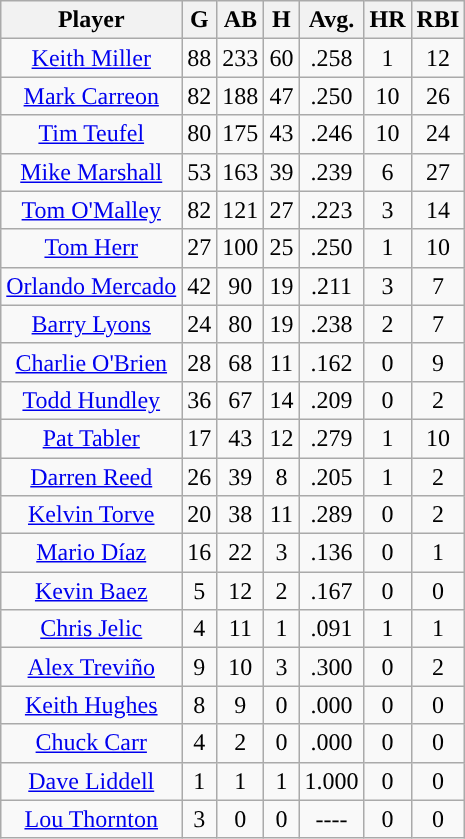<table class="wikitable sortable">
<tr>
<th>Player</th>
<th>G</th>
<th>AB</th>
<th>H</th>
<th>Avg.</th>
<th>HR</th>
<th>RBI</th>
</tr>
<tr align="center">
<td><a href='#'>Keith Miller</a></td>
<td>88</td>
<td>233</td>
<td>60</td>
<td>.258</td>
<td>1</td>
<td>12</td>
</tr>
<tr align="center">
<td><a href='#'>Mark Carreon</a></td>
<td>82</td>
<td>188</td>
<td>47</td>
<td>.250</td>
<td>10</td>
<td>26</td>
</tr>
<tr align="center">
<td><a href='#'>Tim Teufel</a></td>
<td>80</td>
<td>175</td>
<td>43</td>
<td>.246</td>
<td>10</td>
<td>24</td>
</tr>
<tr align="center">
<td><a href='#'>Mike Marshall</a></td>
<td>53</td>
<td>163</td>
<td>39</td>
<td>.239</td>
<td>6</td>
<td>27</td>
</tr>
<tr align="center">
<td><a href='#'>Tom O'Malley</a></td>
<td>82</td>
<td>121</td>
<td>27</td>
<td>.223</td>
<td>3</td>
<td>14</td>
</tr>
<tr align="center">
<td><a href='#'>Tom Herr</a></td>
<td>27</td>
<td>100</td>
<td>25</td>
<td>.250</td>
<td>1</td>
<td>10</td>
</tr>
<tr align="center">
<td><a href='#'>Orlando Mercado</a></td>
<td>42</td>
<td>90</td>
<td>19</td>
<td>.211</td>
<td>3</td>
<td>7</td>
</tr>
<tr align="center">
<td><a href='#'>Barry Lyons</a></td>
<td>24</td>
<td>80</td>
<td>19</td>
<td>.238</td>
<td>2</td>
<td>7</td>
</tr>
<tr align="center">
<td><a href='#'>Charlie O'Brien</a></td>
<td>28</td>
<td>68</td>
<td>11</td>
<td>.162</td>
<td>0</td>
<td>9</td>
</tr>
<tr align="center">
<td><a href='#'>Todd Hundley</a></td>
<td>36</td>
<td>67</td>
<td>14</td>
<td>.209</td>
<td>0</td>
<td>2</td>
</tr>
<tr align="center">
<td><a href='#'>Pat Tabler</a></td>
<td>17</td>
<td>43</td>
<td>12</td>
<td>.279</td>
<td>1</td>
<td>10</td>
</tr>
<tr align="center">
<td><a href='#'>Darren Reed</a></td>
<td>26</td>
<td>39</td>
<td>8</td>
<td>.205</td>
<td>1</td>
<td>2</td>
</tr>
<tr align="center">
<td><a href='#'>Kelvin Torve</a></td>
<td>20</td>
<td>38</td>
<td>11</td>
<td>.289</td>
<td>0</td>
<td>2</td>
</tr>
<tr align="center">
<td><a href='#'>Mario Díaz</a></td>
<td>16</td>
<td>22</td>
<td>3</td>
<td>.136</td>
<td>0</td>
<td>1</td>
</tr>
<tr align="center">
<td><a href='#'>Kevin Baez</a></td>
<td>5</td>
<td>12</td>
<td>2</td>
<td>.167</td>
<td>0</td>
<td>0</td>
</tr>
<tr align="center">
<td><a href='#'>Chris Jelic</a></td>
<td>4</td>
<td>11</td>
<td>1</td>
<td>.091</td>
<td>1</td>
<td>1</td>
</tr>
<tr align="center">
<td><a href='#'>Alex Treviño</a></td>
<td>9</td>
<td>10</td>
<td>3</td>
<td>.300</td>
<td>0</td>
<td>2</td>
</tr>
<tr align="center">
<td><a href='#'>Keith Hughes</a></td>
<td>8</td>
<td>9</td>
<td>0</td>
<td>.000</td>
<td>0</td>
<td>0</td>
</tr>
<tr align="center">
<td><a href='#'>Chuck Carr</a></td>
<td>4</td>
<td>2</td>
<td>0</td>
<td>.000</td>
<td>0</td>
<td>0</td>
</tr>
<tr align="center">
<td><a href='#'>Dave Liddell</a></td>
<td>1</td>
<td>1</td>
<td>1</td>
<td>1.000</td>
<td>0</td>
<td>0</td>
</tr>
<tr align="center">
<td><a href='#'>Lou Thornton</a></td>
<td>3</td>
<td>0</td>
<td>0</td>
<td>----</td>
<td>0</td>
<td>0</td>
</tr>
</table>
